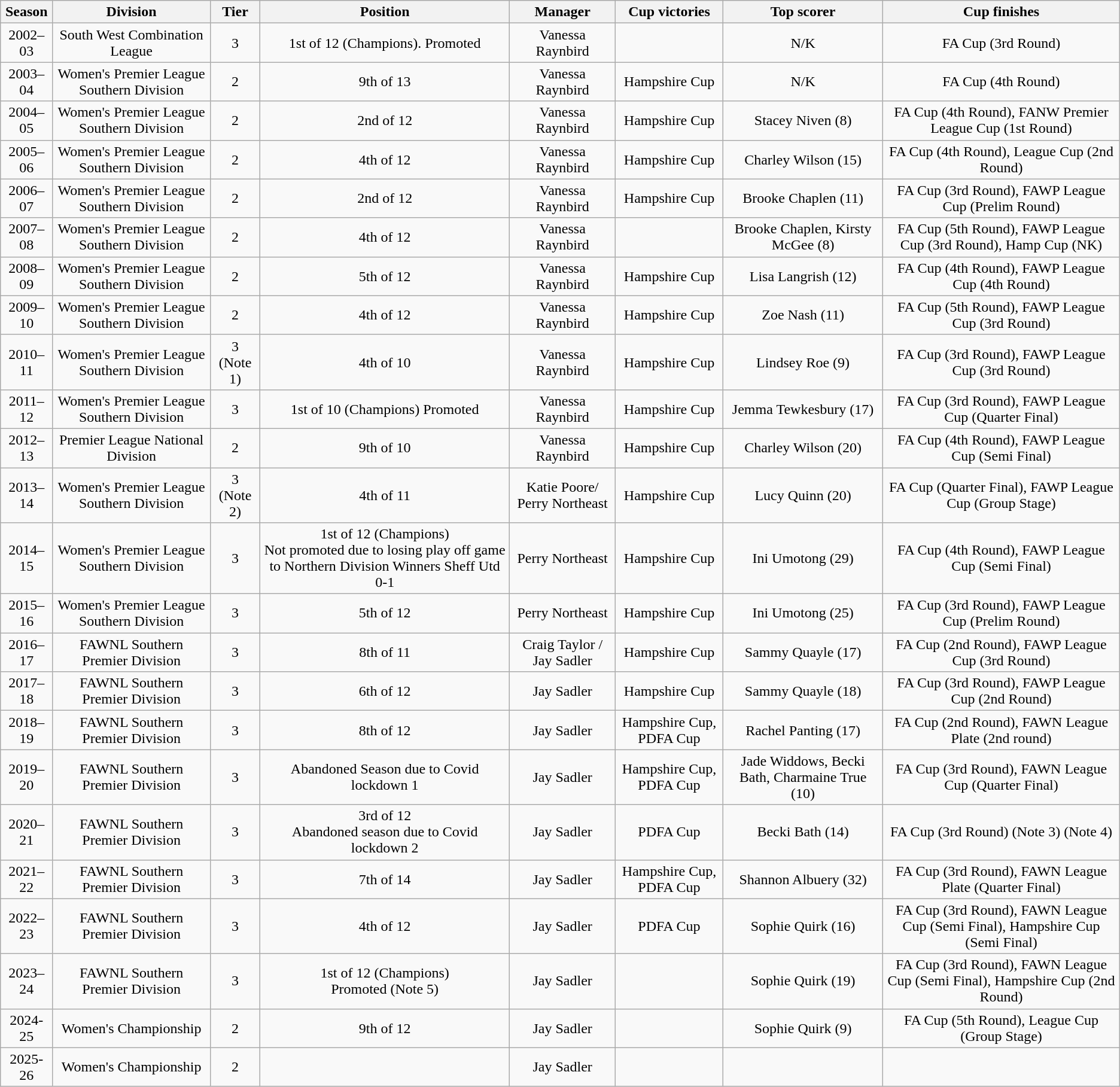<table class="wikitable" style="text-align: center">
<tr>
<th>Season</th>
<th>Division</th>
<th>Tier</th>
<th>Position</th>
<th>Manager</th>
<th>Cup victories</th>
<th>Top scorer</th>
<th>Cup finishes</th>
</tr>
<tr>
<td>2002–03</td>
<td>South West Combination League</td>
<td>3</td>
<td>1st of 12 (Champions). Promoted</td>
<td>Vanessa Raynbird</td>
<td></td>
<td>N/K</td>
<td>FA Cup (3rd Round)</td>
</tr>
<tr>
<td>2003–04</td>
<td>Women's Premier League Southern Division</td>
<td>2</td>
<td>9th of 13</td>
<td>Vanessa Raynbird</td>
<td>Hampshire Cup</td>
<td>N/K</td>
<td>FA Cup (4th Round)</td>
</tr>
<tr>
<td>2004–05</td>
<td>Women's Premier League Southern Division</td>
<td>2</td>
<td>2nd of 12</td>
<td>Vanessa Raynbird</td>
<td>Hampshire Cup</td>
<td>Stacey Niven (8)</td>
<td>FA Cup (4th Round), FANW Premier League Cup (1st Round)</td>
</tr>
<tr>
<td>2005–06</td>
<td>Women's Premier League Southern Division</td>
<td>2</td>
<td>4th of 12</td>
<td>Vanessa Raynbird</td>
<td>Hampshire Cup</td>
<td>Charley Wilson (15)</td>
<td>FA Cup (4th Round), League Cup (2nd Round)</td>
</tr>
<tr>
<td>2006–07</td>
<td>Women's Premier League Southern Division</td>
<td>2</td>
<td>2nd of 12</td>
<td>Vanessa Raynbird</td>
<td>Hampshire Cup</td>
<td>Brooke Chaplen (11)</td>
<td>FA Cup (3rd Round), FAWP League Cup (Prelim Round)</td>
</tr>
<tr>
<td>2007–08</td>
<td>Women's Premier League Southern Division</td>
<td>2</td>
<td>4th of 12</td>
<td>Vanessa Raynbird</td>
<td></td>
<td>Brooke Chaplen, Kirsty McGee (8)</td>
<td>FA Cup (5th Round), FAWP League Cup (3rd Round), Hamp Cup (NK)</td>
</tr>
<tr>
<td>2008–09</td>
<td>Women's Premier League Southern Division</td>
<td>2</td>
<td>5th of 12</td>
<td>Vanessa Raynbird</td>
<td>Hampshire Cup</td>
<td>Lisa Langrish (12)</td>
<td>FA Cup (4th Round), FAWP League Cup (4th Round)</td>
</tr>
<tr>
<td>2009–10</td>
<td>Women's Premier League Southern Division</td>
<td>2</td>
<td>4th of 12</td>
<td>Vanessa Raynbird</td>
<td>Hampshire Cup</td>
<td>Zoe Nash (11)</td>
<td>FA Cup (5th Round), FAWP League Cup (3rd Round)</td>
</tr>
<tr>
<td>2010–11</td>
<td>Women's Premier League Southern Division</td>
<td>3 (Note 1)</td>
<td>4th of 10</td>
<td>Vanessa Raynbird</td>
<td>Hampshire Cup</td>
<td>Lindsey Roe (9)</td>
<td>FA Cup (3rd Round), FAWP League Cup (3rd Round)</td>
</tr>
<tr>
<td>2011–12</td>
<td>Women's Premier League Southern Division</td>
<td>3</td>
<td>1st of 10 (Champions) Promoted</td>
<td>Vanessa Raynbird</td>
<td>Hampshire Cup</td>
<td>Jemma Tewkesbury (17)</td>
<td>FA Cup (3rd Round), FAWP League Cup (Quarter Final)</td>
</tr>
<tr>
<td>2012–13</td>
<td>Premier League National Division</td>
<td>2</td>
<td>9th of 10</td>
<td>Vanessa Raynbird</td>
<td>Hampshire Cup</td>
<td>Charley Wilson (20)</td>
<td>FA Cup (4th Round), FAWP League Cup (Semi Final)</td>
</tr>
<tr>
<td>2013–14</td>
<td>Women's Premier League Southern Division</td>
<td>3 (Note 2)</td>
<td>4th of 11</td>
<td>Katie Poore/ Perry Northeast</td>
<td>Hampshire Cup</td>
<td>Lucy Quinn (20)</td>
<td>FA Cup (Quarter Final), FAWP League Cup (Group Stage)</td>
</tr>
<tr>
<td>2014–15</td>
<td>Women's Premier League Southern Division</td>
<td>3</td>
<td>1st of 12 (Champions)<br>Not promoted due to losing play off game to Northern Division Winners Sheff Utd 0-1</td>
<td>Perry Northeast</td>
<td>Hampshire Cup</td>
<td>Ini Umotong (29)</td>
<td>FA Cup (4th Round), FAWP League Cup (Semi Final)</td>
</tr>
<tr>
<td>2015–16</td>
<td>Women's Premier League Southern Division</td>
<td>3</td>
<td>5th of 12</td>
<td>Perry Northeast</td>
<td>Hampshire Cup</td>
<td>Ini Umotong (25)</td>
<td>FA Cup (3rd Round), FAWP League Cup (Prelim Round)</td>
</tr>
<tr>
<td>2016–17</td>
<td>FAWNL Southern Premier  Division</td>
<td>3</td>
<td>8th of 11</td>
<td>Craig Taylor / Jay Sadler</td>
<td>Hampshire Cup</td>
<td>Sammy Quayle (17)</td>
<td>FA Cup (2nd Round), FAWP League Cup (3rd Round)</td>
</tr>
<tr>
<td>2017–18</td>
<td>FAWNL Southern Premier  Division</td>
<td>3</td>
<td>6th of 12 </td>
<td>Jay Sadler</td>
<td>Hampshire Cup</td>
<td>Sammy Quayle (18)</td>
<td>FA Cup (3rd Round),  FAWP League Cup (2nd Round)</td>
</tr>
<tr>
<td>2018–19</td>
<td>FAWNL Southern Premier  Division</td>
<td>3</td>
<td>8th of 12 </td>
<td>Jay Sadler</td>
<td>Hampshire Cup, PDFA Cup</td>
<td>Rachel Panting (17)</td>
<td>FA Cup (2nd Round), FAWN League Plate (2nd round)</td>
</tr>
<tr>
<td>2019–20</td>
<td>FAWNL Southern Premier  Division</td>
<td>3</td>
<td>Abandoned Season due to Covid lockdown 1 </td>
<td>Jay Sadler</td>
<td>Hampshire Cup, PDFA Cup</td>
<td>Jade Widdows, Becki Bath, Charmaine True (10)</td>
<td>FA Cup (3rd Round), FAWN League Cup (Quarter Final)</td>
</tr>
<tr>
<td>2020–21</td>
<td>FAWNL Southern Premier  Division</td>
<td>3</td>
<td>3rd of 12<br>Abandoned season due to Covid lockdown 2</td>
<td>Jay Sadler</td>
<td>PDFA Cup</td>
<td>Becki Bath (14)</td>
<td>FA Cup (3rd Round) (Note 3) (Note 4)</td>
</tr>
<tr>
<td>2021–22</td>
<td>FAWNL Southern Premier  Division</td>
<td>3</td>
<td>7th of 14 </td>
<td>Jay Sadler</td>
<td>Hampshire Cup, PDFA Cup</td>
<td>Shannon Albuery (32)</td>
<td>FA Cup (3rd Round), FAWN League Plate (Quarter Final)</td>
</tr>
<tr>
<td>2022–23</td>
<td>FAWNL Southern Premier  Division</td>
<td>3</td>
<td>4th of 12 </td>
<td>Jay Sadler</td>
<td>PDFA Cup</td>
<td>Sophie Quirk (16)</td>
<td>FA Cup (3rd Round), FAWN League Cup (Semi Final), Hampshire Cup (Semi Final)</td>
</tr>
<tr>
<td>2023–24</td>
<td>FAWNL Southern Premier  Division</td>
<td>3</td>
<td>1st of 12 (Champions)<br>Promoted (Note 5)</td>
<td>Jay Sadler</td>
<td></td>
<td>Sophie Quirk (19)</td>
<td>FA Cup (3rd Round), FAWN League Cup (Semi Final), Hampshire Cup (2nd Round)</td>
</tr>
<tr>
<td>2024-25</td>
<td>Women's Championship</td>
<td>2</td>
<td>9th of 12</td>
<td>Jay Sadler</td>
<td></td>
<td>Sophie Quirk (9)</td>
<td>FA Cup (5th Round), League Cup (Group Stage)</td>
</tr>
<tr>
<td>2025-26</td>
<td>Women's Championship</td>
<td>2</td>
<td></td>
<td>Jay Sadler</td>
<td></td>
<td></td>
<td></td>
</tr>
</table>
